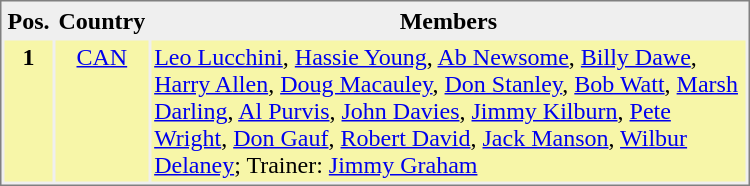<table style="border-style:solid; border-width:1px; border-color:#808080; background-color:#EFEFEF;" cellspacing="2" cellpadding="2" width="500">
<tr bgcolor="#EFEFEF">
<th>Pos.</th>
<th>Country</th>
<th>Members</th>
</tr>
<tr align="center" valign="top" bgcolor="#F7F6A8">
<th>1</th>
<td><a href='#'>CAN</a></td>
<td align="left"><a href='#'>Leo Lucchini</a>, <a href='#'>Hassie Young</a>, <a href='#'>Ab Newsome</a>, <a href='#'>Billy Dawe</a>, <a href='#'>Harry Allen</a>, <a href='#'>Doug Macauley</a>, <a href='#'>Don Stanley</a>, <a href='#'>Bob Watt</a>, <a href='#'>Marsh Darling</a>, <a href='#'>Al Purvis</a>, <a href='#'>John Davies</a>, <a href='#'>Jimmy Kilburn</a>, <a href='#'>Pete Wright</a>, <a href='#'>Don Gauf</a>, <a href='#'>Robert David</a>, <a href='#'>Jack Manson</a>, <a href='#'>Wilbur Delaney</a>; Trainer: <a href='#'>Jimmy Graham</a></td>
</tr>
</table>
